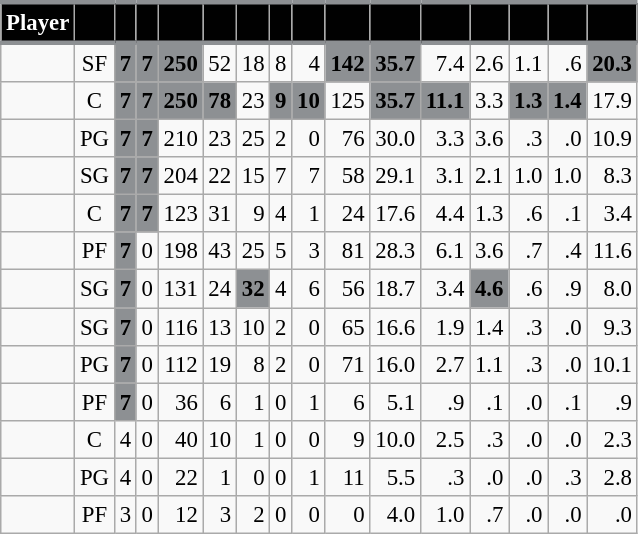<table class="wikitable sortable" style="font-size: 95%; text-align:right;">
<tr>
<th style="background:#010101; color:#FFFFFF; border-top:#8D9093 3px solid; border-bottom:#8D9093 3px solid;">Player</th>
<th style="background:#010101; color:#FFFFFF; border-top:#8D9093 3px solid; border-bottom:#8D9093 3px solid;"></th>
<th style="background:#010101; color:#FFFFFF; border-top:#8D9093 3px solid; border-bottom:#8D9093 3px solid;"></th>
<th style="background:#010101; color:#FFFFFF; border-top:#8D9093 3px solid; border-bottom:#8D9093 3px solid;"></th>
<th style="background:#010101; color:#FFFFFF; border-top:#8D9093 3px solid; border-bottom:#8D9093 3px solid;"></th>
<th style="background:#010101; color:#FFFFFF; border-top:#8D9093 3px solid; border-bottom:#8D9093 3px solid;"></th>
<th style="background:#010101; color:#FFFFFF; border-top:#8D9093 3px solid; border-bottom:#8D9093 3px solid;"></th>
<th style="background:#010101; color:#FFFFFF; border-top:#8D9093 3px solid; border-bottom:#8D9093 3px solid;"></th>
<th style="background:#010101; color:#FFFFFF; border-top:#8D9093 3px solid; border-bottom:#8D9093 3px solid;"></th>
<th style="background:#010101; color:#FFFFFF; border-top:#8D9093 3px solid; border-bottom:#8D9093 3px solid;"></th>
<th style="background:#010101; color:#FFFFFF; border-top:#8D9093 3px solid; border-bottom:#8D9093 3px solid;"></th>
<th style="background:#010101; color:#FFFFFF; border-top:#8D9093 3px solid; border-bottom:#8D9093 3px solid;"></th>
<th style="background:#010101; color:#FFFFFF; border-top:#8D9093 3px solid; border-bottom:#8D9093 3px solid;"></th>
<th style="background:#010101; color:#FFFFFF; border-top:#8D9093 3px solid; border-bottom:#8D9093 3px solid;"></th>
<th style="background:#010101; color:#FFFFFF; border-top:#8D9093 3px solid; border-bottom:#8D9093 3px solid;"></th>
<th style="background:#010101; color:#FFFFFF; border-top:#8D9093 3px solid; border-bottom:#8D9093 3px solid;"></th>
</tr>
<tr>
<td style="text-align:left;"></td>
<td style="text-align:center;">SF</td>
<td style="background:#8D9093; color:#010101;"><strong>7</strong></td>
<td style="background:#8D9093; color:#010101;"><strong>7</strong></td>
<td style="background:#8D9093; color:#010101;"><strong>250</strong></td>
<td>52</td>
<td>18</td>
<td>8</td>
<td>4</td>
<td style="background:#8D9093; color:#010101;"><strong>142</strong></td>
<td style="background:#8D9093; color:#010101;"><strong>35.7</strong></td>
<td>7.4</td>
<td>2.6</td>
<td>1.1</td>
<td>.6</td>
<td style="background:#8D9093; color:#010101;"><strong>20.3</strong></td>
</tr>
<tr>
<td style="text-align:left;"></td>
<td style="text-align:center;">C</td>
<td style="background:#8D9093; color:#010101;"><strong>7</strong></td>
<td style="background:#8D9093; color:#010101;"><strong>7</strong></td>
<td style="background:#8D9093; color:#010101;"><strong>250</strong></td>
<td style="background:#8D9093; color:#010101;"><strong>78</strong></td>
<td>23</td>
<td style="background:#8D9093; color:#010101;"><strong>9</strong></td>
<td style="background:#8D9093; color:#010101;"><strong>10</strong></td>
<td>125</td>
<td style="background:#8D9093; color:#010101;"><strong>35.7</strong></td>
<td style="background:#8D9093; color:#010101;"><strong>11.1</strong></td>
<td>3.3</td>
<td style="background:#8D9093; color:#010101;"><strong>1.3</strong></td>
<td style="background:#8D9093; color:#010101;"><strong>1.4</strong></td>
<td>17.9</td>
</tr>
<tr>
<td style="text-align:left;"></td>
<td style="text-align:center;">PG</td>
<td style="background:#8D9093; color:#010101;"><strong>7</strong></td>
<td style="background:#8D9093; color:#010101;"><strong>7</strong></td>
<td>210</td>
<td>23</td>
<td>25</td>
<td>2</td>
<td>0</td>
<td>76</td>
<td>30.0</td>
<td>3.3</td>
<td>3.6</td>
<td>.3</td>
<td>.0</td>
<td>10.9</td>
</tr>
<tr>
<td style="text-align:left;"></td>
<td style="text-align:center;">SG</td>
<td style="background:#8D9093; color:#010101;"><strong>7</strong></td>
<td style="background:#8D9093; color:#010101;"><strong>7</strong></td>
<td>204</td>
<td>22</td>
<td>15</td>
<td>7</td>
<td>7</td>
<td>58</td>
<td>29.1</td>
<td>3.1</td>
<td>2.1</td>
<td>1.0</td>
<td>1.0</td>
<td>8.3</td>
</tr>
<tr>
<td style="text-align:left;"></td>
<td style="text-align:center;">C</td>
<td style="background:#8D9093; color:#010101;"><strong>7</strong></td>
<td style="background:#8D9093; color:#010101;"><strong>7</strong></td>
<td>123</td>
<td>31</td>
<td>9</td>
<td>4</td>
<td>1</td>
<td>24</td>
<td>17.6</td>
<td>4.4</td>
<td>1.3</td>
<td>.6</td>
<td>.1</td>
<td>3.4</td>
</tr>
<tr>
<td style="text-align:left;"></td>
<td style="text-align:center;">PF</td>
<td style="background:#8D9093; color:#010101;"><strong>7</strong></td>
<td>0</td>
<td>198</td>
<td>43</td>
<td>25</td>
<td>5</td>
<td>3</td>
<td>81</td>
<td>28.3</td>
<td>6.1</td>
<td>3.6</td>
<td>.7</td>
<td>.4</td>
<td>11.6</td>
</tr>
<tr>
<td style="text-align:left;"></td>
<td style="text-align:center;">SG</td>
<td style="background:#8D9093; color:#010101;"><strong>7</strong></td>
<td>0</td>
<td>131</td>
<td>24</td>
<td style="background:#8D9093; color:#010101;"><strong>32</strong></td>
<td>4</td>
<td>6</td>
<td>56</td>
<td>18.7</td>
<td>3.4</td>
<td style="background:#8D9093; color:#010101;"><strong>4.6</strong></td>
<td>.6</td>
<td>.9</td>
<td>8.0</td>
</tr>
<tr>
<td style="text-align:left;"></td>
<td style="text-align:center;">SG</td>
<td style="background:#8D9093; color:#010101;"><strong>7</strong></td>
<td>0</td>
<td>116</td>
<td>13</td>
<td>10</td>
<td>2</td>
<td>0</td>
<td>65</td>
<td>16.6</td>
<td>1.9</td>
<td>1.4</td>
<td>.3</td>
<td>.0</td>
<td>9.3</td>
</tr>
<tr>
<td style="text-align:left;"></td>
<td style="text-align:center;">PG</td>
<td style="background:#8D9093; color:#010101;"><strong>7</strong></td>
<td>0</td>
<td>112</td>
<td>19</td>
<td>8</td>
<td>2</td>
<td>0</td>
<td>71</td>
<td>16.0</td>
<td>2.7</td>
<td>1.1</td>
<td>.3</td>
<td>.0</td>
<td>10.1</td>
</tr>
<tr>
<td style="text-align:left;"></td>
<td style="text-align:center;">PF</td>
<td style="background:#8D9093; color:#010101;"><strong>7</strong></td>
<td>0</td>
<td>36</td>
<td>6</td>
<td>1</td>
<td>0</td>
<td>1</td>
<td>6</td>
<td>5.1</td>
<td>.9</td>
<td>.1</td>
<td>.0</td>
<td>.1</td>
<td>.9</td>
</tr>
<tr>
<td style="text-align:left;"></td>
<td style="text-align:center;">C</td>
<td>4</td>
<td>0</td>
<td>40</td>
<td>10</td>
<td>1</td>
<td>0</td>
<td>0</td>
<td>9</td>
<td>10.0</td>
<td>2.5</td>
<td>.3</td>
<td>.0</td>
<td>.0</td>
<td>2.3</td>
</tr>
<tr>
<td style="text-align:left;"></td>
<td style="text-align:center;">PG</td>
<td>4</td>
<td>0</td>
<td>22</td>
<td>1</td>
<td>0</td>
<td>0</td>
<td>1</td>
<td>11</td>
<td>5.5</td>
<td>.3</td>
<td>.0</td>
<td>.0</td>
<td>.3</td>
<td>2.8</td>
</tr>
<tr>
<td style="text-align:left;"></td>
<td style="text-align:center;">PF</td>
<td>3</td>
<td>0</td>
<td>12</td>
<td>3</td>
<td>2</td>
<td>0</td>
<td>0</td>
<td>0</td>
<td>4.0</td>
<td>1.0</td>
<td>.7</td>
<td>.0</td>
<td>.0</td>
<td>.0</td>
</tr>
</table>
